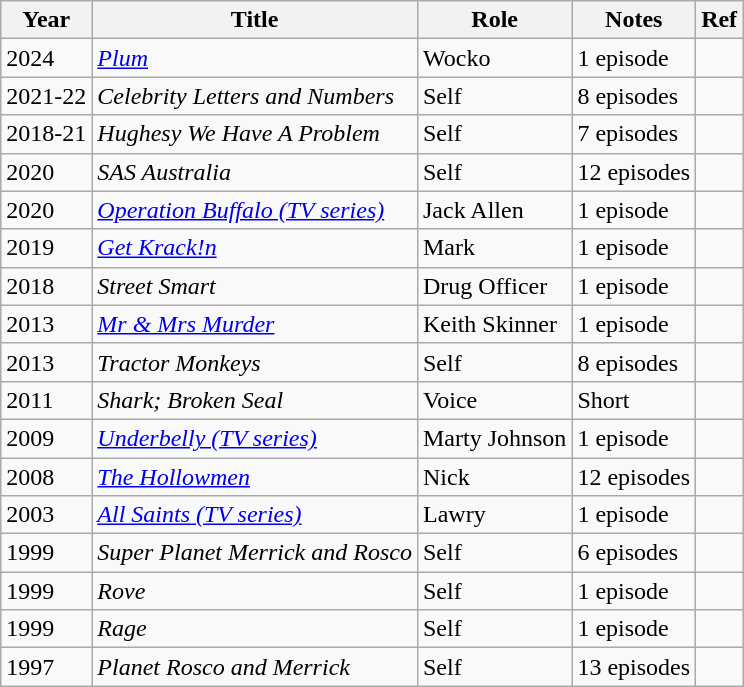<table class="wikitable sortable">
<tr>
<th>Year</th>
<th>Title</th>
<th>Role</th>
<th>Notes</th>
<th>Ref</th>
</tr>
<tr>
<td>2024</td>
<td><a href='#'><em>Plum</em></a></td>
<td>Wocko</td>
<td>1 episode</td>
<td></td>
</tr>
<tr>
<td>2021-22</td>
<td><em>Celebrity Letters and Numbers</em></td>
<td>Self</td>
<td>8 episodes</td>
<td></td>
</tr>
<tr>
<td>2018-21</td>
<td><em>Hughesy We Have A Problem</em></td>
<td>Self</td>
<td>7 episodes</td>
<td></td>
</tr>
<tr>
<td>2020</td>
<td><em>SAS Australia</em></td>
<td>Self</td>
<td>12 episodes</td>
<td></td>
</tr>
<tr>
<td>2020</td>
<td><em><a href='#'>Operation Buffalo (TV series)</a></em></td>
<td>Jack Allen</td>
<td>1 episode</td>
<td></td>
</tr>
<tr>
<td>2019</td>
<td><em><a href='#'>Get Krack!n</a></em></td>
<td>Mark</td>
<td>1 episode</td>
<td></td>
</tr>
<tr>
<td>2018</td>
<td><em>Street Smart</em></td>
<td>Drug Officer</td>
<td>1 episode</td>
<td></td>
</tr>
<tr>
<td>2013</td>
<td><em><a href='#'>Mr & Mrs Murder</a></em></td>
<td>Keith Skinner</td>
<td>1 episode</td>
<td></td>
</tr>
<tr>
<td>2013</td>
<td><em>Tractor Monkeys</em></td>
<td>Self</td>
<td>8 episodes</td>
<td></td>
</tr>
<tr>
<td>2011</td>
<td><em>Shark; Broken Seal</em></td>
<td>Voice</td>
<td>Short</td>
<td></td>
</tr>
<tr>
<td>2009</td>
<td><em><a href='#'>Underbelly (TV series)</a></em></td>
<td>Marty Johnson</td>
<td>1 episode</td>
<td></td>
</tr>
<tr>
<td>2008</td>
<td><em><a href='#'>The Hollowmen</a></em></td>
<td>Nick</td>
<td>12 episodes</td>
<td></td>
</tr>
<tr>
<td>2003</td>
<td><em><a href='#'>All Saints (TV series)</a></em></td>
<td>Lawry</td>
<td>1 episode</td>
<td></td>
</tr>
<tr>
<td>1999</td>
<td><em>Super Planet Merrick and Rosco</em></td>
<td>Self</td>
<td>6 episodes</td>
<td></td>
</tr>
<tr>
<td>1999</td>
<td><em>Rove</em></td>
<td>Self</td>
<td>1 episode</td>
<td></td>
</tr>
<tr>
<td>1999</td>
<td><em>Rage</em></td>
<td>Self</td>
<td>1 episode</td>
<td></td>
</tr>
<tr>
<td>1997</td>
<td><em>Planet Rosco and Merrick</em></td>
<td>Self</td>
<td>13 episodes</td>
<td></td>
</tr>
</table>
